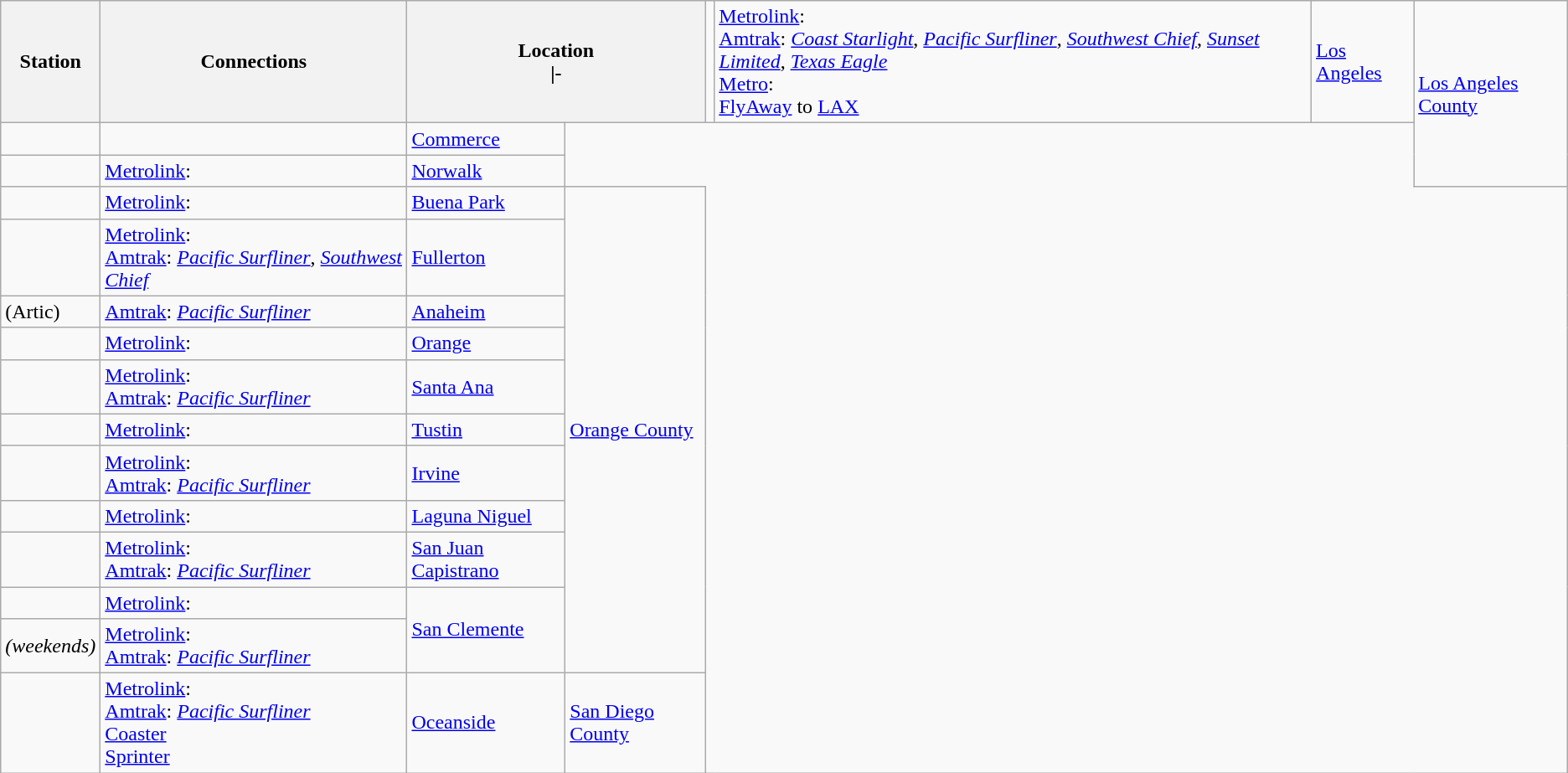<table class="wikitable plainrowheaders">
<tr>
<th>Station</th>
<th>Connections</th>
<th colspan="2">Location<br>|-</th>
<td></td>
<td> <a href='#'>Metrolink</a>:      <br> <a href='#'>Amtrak</a>: <em><a href='#'>Coast Starlight</a></em>, <em><a href='#'>Pacific Surfliner</a></em>, <em><a href='#'>Southwest Chief</a></em>, <em><a href='#'>Sunset Limited</a></em>, <em><a href='#'>Texas Eagle</a></em><br> <a href='#'>Metro</a>:    <br> <a href='#'>FlyAway</a> to <a href='#'>LAX</a></td>
<td><a href='#'>Los Angeles</a></td>
<td rowspan="3"><a href='#'>Los Angeles County</a></td>
</tr>
<tr>
<td></td>
<td></td>
<td><a href='#'>Commerce</a></td>
</tr>
<tr>
<td></td>
<td> <a href='#'>Metrolink</a>: </td>
<td><a href='#'>Norwalk</a></td>
</tr>
<tr>
<td></td>
<td> <a href='#'>Metrolink</a>: </td>
<td><a href='#'>Buena Park</a></td>
<td rowspan="11"><a href='#'>Orange County</a></td>
</tr>
<tr>
<td></td>
<td> <a href='#'>Metrolink</a>: <br> <a href='#'>Amtrak</a>: <em><a href='#'>Pacific Surfliner</a></em>, <em><a href='#'>Southwest Chief</a></em></td>
<td><a href='#'>Fullerton</a></td>
</tr>
<tr>
<td> (Artic)</td>
<td> <a href='#'>Amtrak</a>: <em><a href='#'>Pacific Surfliner</a></em></td>
<td><a href='#'>Anaheim</a></td>
</tr>
<tr>
<td></td>
<td> <a href='#'>Metrolink</a>: </td>
<td><a href='#'>Orange</a></td>
</tr>
<tr>
<td></td>
<td> <a href='#'>Metrolink</a>: <br> <a href='#'>Amtrak</a>: <em><a href='#'>Pacific Surfliner</a></em></td>
<td><a href='#'>Santa Ana</a></td>
</tr>
<tr>
<td></td>
<td> <a href='#'>Metrolink</a>: </td>
<td><a href='#'>Tustin</a></td>
</tr>
<tr>
<td></td>
<td> <a href='#'>Metrolink</a>: <br> <a href='#'>Amtrak</a>: <em><a href='#'>Pacific Surfliner</a></em></td>
<td><a href='#'>Irvine</a></td>
</tr>
<tr>
<td></td>
<td> <a href='#'>Metrolink</a>: </td>
<td><a href='#'>Laguna Niguel</a></td>
</tr>
<tr>
<td></td>
<td> <a href='#'>Metrolink</a>: <br> <a href='#'>Amtrak</a>: <em><a href='#'>Pacific Surfliner</a></em></td>
<td><a href='#'>San Juan Capistrano</a></td>
</tr>
<tr>
<td></td>
<td> <a href='#'>Metrolink</a>: </td>
<td rowspan="2"><a href='#'>San Clemente</a></td>
</tr>
<tr>
<td> <em>(weekends)</em></td>
<td> <a href='#'>Metrolink</a>: <br> <a href='#'>Amtrak</a>: <em><a href='#'>Pacific Surfliner</a></em></td>
</tr>
<tr>
<td></td>
<td> <a href='#'>Metrolink</a>: <br> <a href='#'>Amtrak</a>: <em><a href='#'>Pacific Surfliner</a></em><br> <a href='#'>Coaster</a><br> <a href='#'>Sprinter</a></td>
<td><a href='#'>Oceanside</a></td>
<td rowspan="1"><a href='#'>San Diego County</a></td>
</tr>
</table>
